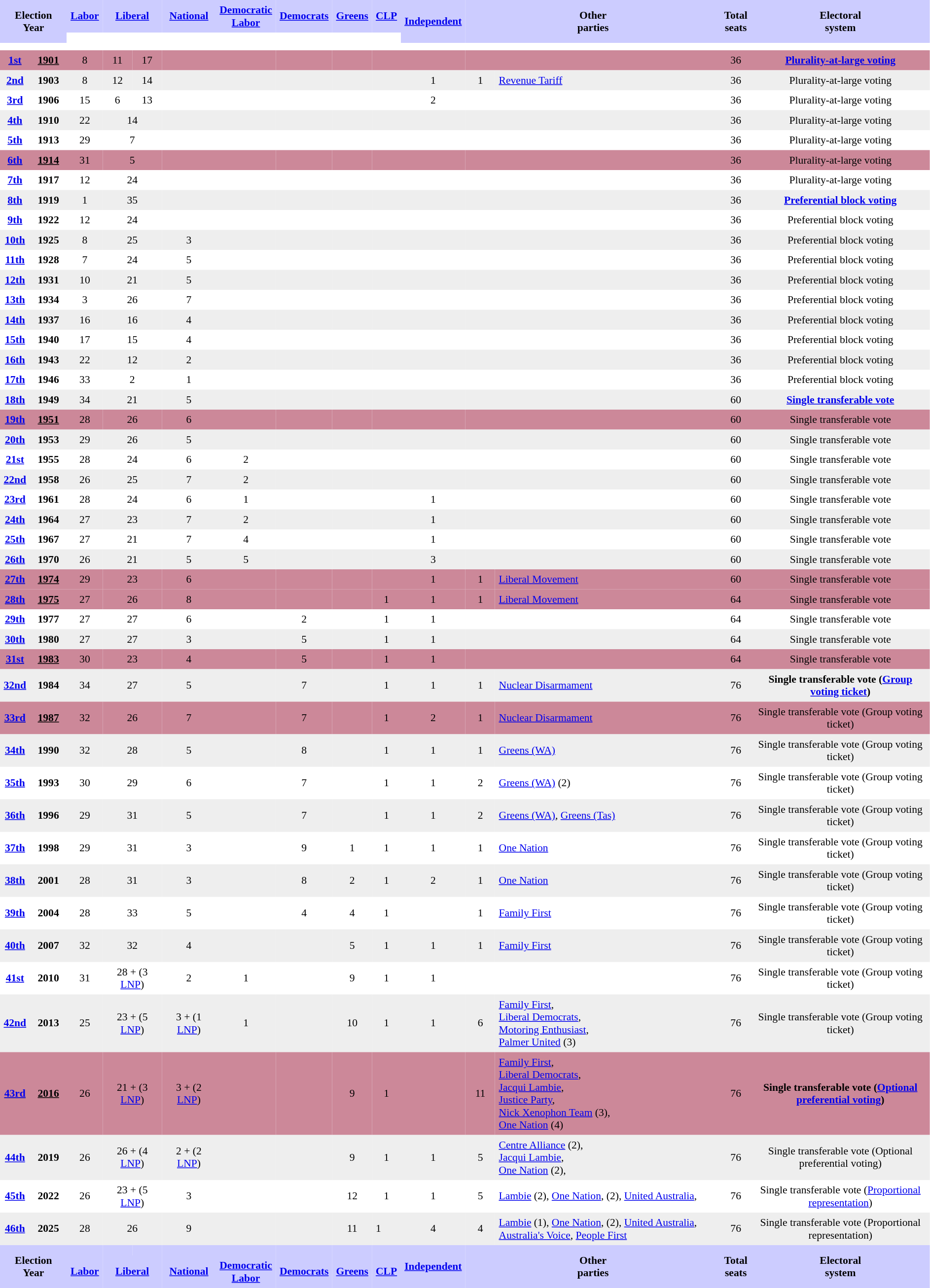<table class="toccolours" cellpadding="5" cellspacing="0" style="float:left; margin-right:.5em; margin-top:.4em; font-size:90%;">
<tr style="background:#ccf;">
<th colspan=2 rowspan=2>Election<br>Year</th>
<th><a href='#'>Labor</a></th>
<th colspan="2"><a href='#'>Liberal</a></th>
<th><a href='#'>National</a></th>
<th><a href='#'>Democratic<br>Labor</a></th>
<th><a href='#'>Democrats</a></th>
<th><a href='#'>Greens</a></th>
<th><a href='#'>CLP</a></th>
<th rowspan="2"><a href='#'>Independent</a></th>
<th colspan="2" rowspan="2">Other<br>parties</th>
<th rowspan="2">Total<br>seats</th>
<th rowspan="2">Electoral<br>system</th>
</tr>
<tr>
<td height=4 ></td>
<td></td>
<td></td>
<td></td>
<td></td>
<td></td>
<td></td>
<td></td>
</tr>
<tr>
<td></td>
</tr>
<tr style="background:#cc8899;">
<th width=20><u><a href='#'>1st</a></u></th>
<th width=40><u>1901</u></th>
<td style="text-align:center;">8</td>
<td style="width:30px; text-align:center;">11</td>
<td style="width:30px; text-align:center;">17</td>
<td> </td>
<td> </td>
<td> </td>
<td> </td>
<td> </td>
<td> </td>
<td colspan="2" style="text-align:center;"> </td>
<td style="text-align:center;">36</td>
<td style="text-align:center;"><strong><a href='#'>Plurality-at-large voting</a></strong></td>
</tr>
<tr style="background:#eee;">
<th><a href='#'>2nd</a></th>
<th>1903</th>
<td style="text-align:center;">8</td>
<td style="text-align:center;">12</td>
<td style="text-align:center;">14</td>
<td> </td>
<td> </td>
<td> </td>
<td> </td>
<td> </td>
<td style="text-align:center;">1</td>
<td style="width:30px; text-align:center;">1</td>
<td><a href='#'>Revenue Tariff</a></td>
<td style="text-align:center;">36</td>
<td style="text-align:center;">Plurality-at-large voting</td>
</tr>
<tr>
<th><a href='#'>3rd</a></th>
<th>1906</th>
<td style="text-align:center;">15</td>
<td style="text-align:center;">6</td>
<td style="text-align:center;">13</td>
<td> </td>
<td> </td>
<td> </td>
<td> </td>
<td> </td>
<td style="text-align:center;">2</td>
<td colspan="2" style="text-align:center;"> </td>
<td style="text-align:center;">36</td>
<td style="text-align:center;">Plurality-at-large voting</td>
</tr>
<tr style="background:#eee;">
<th><a href='#'>4th</a></th>
<th>1910</th>
<td style="text-align:center;">22</td>
<td colspan="2" style="text-align:center;">14</td>
<td> </td>
<td> </td>
<td> </td>
<td> </td>
<td> </td>
<td> </td>
<td colspan="2" style="text-align:center;"> </td>
<td style="text-align:center;">36</td>
<td style="text-align:center;">Plurality-at-large voting</td>
</tr>
<tr>
<th><a href='#'>5th</a></th>
<th>1913</th>
<td style="text-align:center;">29</td>
<td colspan="2" style="text-align:center;">7</td>
<td> </td>
<td> </td>
<td> </td>
<td> </td>
<td> </td>
<td> </td>
<td colspan="2" style="text-align:center;"> </td>
<td style="text-align:center;">36</td>
<td style="text-align:center;">Plurality-at-large voting</td>
</tr>
<tr style="background:#cc8899;">
<th><u><a href='#'>6th</a></u></th>
<th><u>1914</u></th>
<td style="text-align:center;">31</td>
<td colspan="2" style="text-align:center;">5</td>
<td> </td>
<td> </td>
<td> </td>
<td> </td>
<td> </td>
<td> </td>
<td colspan="2" style="text-align:center;"> </td>
<td style="text-align:center;">36</td>
<td style="text-align:center;">Plurality-at-large voting</td>
</tr>
<tr>
<th><a href='#'>7th</a></th>
<th>1917</th>
<td style="text-align:center;">12</td>
<td colspan="2" style="text-align:center;">24</td>
<td> </td>
<td> </td>
<td> </td>
<td> </td>
<td> </td>
<td> </td>
<td colspan="2" style="text-align:center;"> </td>
<td style="text-align:center;">36</td>
<td style="text-align:center;">Plurality-at-large voting</td>
</tr>
<tr style="background:#eee;">
<th><a href='#'>8th</a></th>
<th>1919</th>
<td style="text-align:center;">1</td>
<td colspan="2" style="text-align:center;">35</td>
<td> </td>
<td> </td>
<td> </td>
<td> </td>
<td> </td>
<td> </td>
<td colspan="2" style="text-align:center;"> </td>
<td style="text-align:center;">36</td>
<td style="text-align:center;"><strong><a href='#'>Preferential block voting</a></strong></td>
</tr>
<tr>
<th><a href='#'>9th</a></th>
<th>1922</th>
<td style="text-align:center;">12</td>
<td colspan="2" style="text-align:center;">24</td>
<td> </td>
<td> </td>
<td> </td>
<td> </td>
<td> </td>
<td> </td>
<td colspan="2" style="text-align:center;"> </td>
<td style="text-align:center;">36</td>
<td style="text-align:center;">Preferential block voting</td>
</tr>
<tr style="background:#eee;">
<th><a href='#'>10th</a></th>
<th>1925</th>
<td style="text-align:center;">8</td>
<td colspan="2" style="text-align:center;">25</td>
<td style="text-align:center;">3</td>
<td> </td>
<td> </td>
<td> </td>
<td> </td>
<td> </td>
<td colspan="2" style="text-align:center;"> </td>
<td style="text-align:center;">36</td>
<td style="text-align:center;">Preferential block voting</td>
</tr>
<tr>
<th><a href='#'>11th</a></th>
<th>1928</th>
<td style="text-align:center;">7</td>
<td colspan="2" style="text-align:center;">24</td>
<td style="text-align:center;">5</td>
<td> </td>
<td> </td>
<td> </td>
<td> </td>
<td> </td>
<td colspan="2" style="text-align:center;"> </td>
<td style="text-align:center;">36</td>
<td style="text-align:center;">Preferential block voting</td>
</tr>
<tr style="background:#eee;">
<th><a href='#'>12th</a></th>
<th>1931</th>
<td style="text-align:center;">10</td>
<td colspan="2" style="text-align:center;">21</td>
<td style="text-align:center;">5</td>
<td> </td>
<td> </td>
<td> </td>
<td> </td>
<td> </td>
<td colspan="2" style="text-align:center;"> </td>
<td style="text-align:center;">36</td>
<td style="text-align:center;">Preferential block voting</td>
</tr>
<tr>
<th><a href='#'>13th</a></th>
<th>1934</th>
<td style="text-align:center;">3</td>
<td colspan="2" style="text-align:center;">26</td>
<td style="text-align:center;">7</td>
<td> </td>
<td> </td>
<td> </td>
<td> </td>
<td> </td>
<td colspan="2" style="text-align:center;"> </td>
<td style="text-align:center;">36</td>
<td style="text-align:center;">Preferential block voting</td>
</tr>
<tr style="background:#eee;">
<th><a href='#'>14th</a></th>
<th>1937</th>
<td style="text-align:center;">16</td>
<td colspan="2" style="text-align:center;">16</td>
<td style="text-align:center;">4</td>
<td> </td>
<td> </td>
<td> </td>
<td> </td>
<td> </td>
<td colspan="2" style="text-align:center;"> </td>
<td style="text-align:center;">36</td>
<td style="text-align:center;">Preferential block voting</td>
</tr>
<tr>
<th><a href='#'>15th</a></th>
<th>1940</th>
<td style="text-align:center;">17</td>
<td colspan="2" style="text-align:center;">15</td>
<td style="text-align:center;">4</td>
<td> </td>
<td> </td>
<td> </td>
<td> </td>
<td> </td>
<td colspan="2" style="text-align:center;"> </td>
<td style="text-align:center;">36</td>
<td style="text-align:center;">Preferential block voting</td>
</tr>
<tr style="background:#eee;">
<th><a href='#'>16th</a></th>
<th>1943</th>
<td style="text-align:center;">22</td>
<td colspan="2" style="text-align:center;">12</td>
<td style="text-align:center;">2</td>
<td> </td>
<td> </td>
<td> </td>
<td> </td>
<td> </td>
<td colspan="2" style="text-align:center;"> </td>
<td style="text-align:center;">36</td>
<td style="text-align:center;">Preferential block voting</td>
</tr>
<tr>
<th><a href='#'>17th</a></th>
<th>1946</th>
<td style="text-align:center;">33</td>
<td colspan="2" style="text-align:center;">2</td>
<td style="text-align:center;">1</td>
<td> </td>
<td> </td>
<td> </td>
<td> </td>
<td> </td>
<td colspan="2" style="text-align:center;"> </td>
<td style="text-align:center;">36</td>
<td style="text-align:center;">Preferential block voting</td>
</tr>
<tr style="background:#eee;">
<th><a href='#'>18th</a></th>
<th>1949</th>
<td style="text-align:center;">34</td>
<td colspan="2" style="text-align:center;">21</td>
<td style="text-align:center;">5</td>
<td> </td>
<td> </td>
<td> </td>
<td> </td>
<td> </td>
<td colspan="2" style="text-align:center;"> </td>
<td style="text-align:center;">60</td>
<td style="text-align:center;"><strong><a href='#'>Single transferable vote</a></strong></td>
</tr>
<tr style="background:#cc8899;">
<th><u><a href='#'>19th</a></u></th>
<th><u>1951</u></th>
<td style="text-align:center;">28</td>
<td colspan="2" style="text-align:center;">26</td>
<td style="text-align:center;">6</td>
<td> </td>
<td> </td>
<td> </td>
<td> </td>
<td> </td>
<td colspan="2" style="text-align:center;"> </td>
<td style="text-align:center;">60</td>
<td style="text-align:center;">Single transferable vote</td>
</tr>
<tr style="background:#eee;">
<th><a href='#'>20th</a></th>
<th>1953</th>
<td style="text-align:center;">29</td>
<td colspan="2" style="text-align:center;">26</td>
<td style="text-align:center;">5</td>
<td> </td>
<td> </td>
<td> </td>
<td> </td>
<td> </td>
<td colspan="2" style="text-align:center;"> </td>
<td style="text-align:center;">60</td>
<td style="text-align:center;">Single transferable vote</td>
</tr>
<tr>
<th><a href='#'>21st</a></th>
<th>1955</th>
<td style="text-align:center;">28</td>
<td colspan="2" style="text-align:center;">24</td>
<td style="text-align:center;">6</td>
<td style="text-align:center;">2</td>
<td> </td>
<td> </td>
<td> </td>
<td> </td>
<td colspan="2" style="text-align:center;"> </td>
<td style="text-align:center;">60</td>
<td style="text-align:center;">Single transferable vote</td>
</tr>
<tr style="background:#eee;">
<th><a href='#'>22nd</a></th>
<th>1958</th>
<td style="text-align:center;">26</td>
<td colspan="2" style="text-align:center;">25</td>
<td style="text-align:center;">7</td>
<td style="text-align:center;">2</td>
<td> </td>
<td> </td>
<td> </td>
<td> </td>
<td colspan="2" style="text-align:center;"> </td>
<td style="text-align:center;">60</td>
<td style="text-align:center;">Single transferable vote</td>
</tr>
<tr>
<th><a href='#'>23rd</a></th>
<th>1961</th>
<td style="text-align:center;">28</td>
<td colspan="2" style="text-align:center;">24</td>
<td style="text-align:center;">6</td>
<td style="text-align:center;">1</td>
<td> </td>
<td> </td>
<td> </td>
<td style="text-align:center;">1</td>
<td colspan="2" style="text-align:center;"> </td>
<td style="text-align:center;">60</td>
<td style="text-align:center;">Single transferable vote</td>
</tr>
<tr style="background:#eee;">
<th><a href='#'>24th</a></th>
<th>1964</th>
<td style="text-align:center;">27</td>
<td colspan="2" style="text-align:center;">23</td>
<td style="text-align:center;">7</td>
<td style="text-align:center;">2</td>
<td> </td>
<td> </td>
<td> </td>
<td style="text-align:center;">1</td>
<td colspan="2" style="text-align:center;"> </td>
<td style="text-align:center;">60</td>
<td style="text-align:center;">Single transferable vote</td>
</tr>
<tr>
<th><a href='#'>25th</a></th>
<th>1967</th>
<td style="text-align:center;">27</td>
<td colspan="2" style="text-align:center;">21</td>
<td style="text-align:center;">7</td>
<td style="text-align:center;">4</td>
<td> </td>
<td> </td>
<td> </td>
<td style="text-align:center;">1</td>
<td colspan="2" style="text-align:center;"> </td>
<td style="text-align:center;">60</td>
<td style="text-align:center;">Single transferable vote</td>
</tr>
<tr style="background:#eee;">
<th><a href='#'>26th</a></th>
<th>1970</th>
<td style="text-align:center;">26</td>
<td colspan="2" style="text-align:center;">21</td>
<td style="text-align:center;">5</td>
<td style="text-align:center;">5</td>
<td> </td>
<td> </td>
<td> </td>
<td style="text-align:center;">3</td>
<td colspan="2" style="text-align:center;"> </td>
<td style="text-align:center;">60</td>
<td style="text-align:center;">Single transferable vote</td>
</tr>
<tr style="background:#cc8899;">
<th><u><a href='#'>27th</a></u></th>
<th><u>1974</u></th>
<td style="text-align:center;">29</td>
<td colspan="2" style="text-align:center;">23</td>
<td style="text-align:center;">6</td>
<td> </td>
<td> </td>
<td> </td>
<td> </td>
<td style="text-align:center;">1</td>
<td style="text-align:center;">1</td>
<td><a href='#'>Liberal Movement</a></td>
<td style="text-align:center;">60</td>
<td style="text-align:center;">Single transferable vote</td>
</tr>
<tr style="background:#cc8899;">
<th><u><a href='#'>28th</a></u></th>
<th><u>1975</u></th>
<td style="text-align:center;">27</td>
<td colspan="2" style="text-align:center;">26</td>
<td style="text-align:center;">8</td>
<td> </td>
<td> </td>
<td> </td>
<td style="text-align:center;">1</td>
<td style="text-align:center;">1</td>
<td style="text-align:center;">1</td>
<td><a href='#'>Liberal Movement</a></td>
<td style="text-align:center;">64</td>
<td style="text-align:center;">Single transferable vote</td>
</tr>
<tr>
<th><a href='#'>29th</a></th>
<th>1977</th>
<td style="text-align:center;">27</td>
<td colspan="2" style="text-align:center;">27</td>
<td style="text-align:center;">6</td>
<td> </td>
<td style="text-align:center;">2</td>
<td> </td>
<td style="text-align:center;">1</td>
<td style="text-align:center;">1</td>
<td colspan="2" style="text-align:center;"> </td>
<td style="text-align:center;">64</td>
<td style="text-align:center;">Single transferable vote</td>
</tr>
<tr style="background:#eee;">
<th><a href='#'>30th</a></th>
<th>1980</th>
<td style="text-align:center;">27</td>
<td colspan="2" style="text-align:center;">27</td>
<td style="text-align:center;">3</td>
<td> </td>
<td style="text-align:center;">5</td>
<td> </td>
<td style="text-align:center;">1</td>
<td style="text-align:center;">1</td>
<td colspan="2" style="text-align:center;"> </td>
<td style="text-align:center;">64</td>
<td style="text-align:center;">Single transferable vote</td>
</tr>
<tr style="background:#cc8899;">
<th><u><a href='#'>31st</a></u></th>
<th><u>1983</u></th>
<td style="text-align:center;">30</td>
<td colspan="2" style="text-align:center;">23</td>
<td style="text-align:center;">4</td>
<td> </td>
<td style="text-align:center;">5</td>
<td> </td>
<td style="text-align:center;">1</td>
<td style="text-align:center;">1</td>
<td colspan="2" style="text-align:center;"> </td>
<td style="text-align:center;">64</td>
<td style="text-align:center;">Single transferable vote</td>
</tr>
<tr style="background:#eee;">
<th><a href='#'>32nd</a></th>
<th>1984</th>
<td style="text-align:center;">34</td>
<td colspan="2" style="text-align:center;">27</td>
<td style="text-align:center;">5</td>
<td> </td>
<td style="text-align:center;">7</td>
<td> </td>
<td style="text-align:center;">1</td>
<td style="text-align:center;">1</td>
<td style="text-align:center;">1</td>
<td><a href='#'>Nuclear Disarmament</a></td>
<td style="text-align:center;">76</td>
<td style="text-align:center;"><strong>Single transferable vote (<a href='#'>Group voting ticket</a>)</strong></td>
</tr>
<tr style="background:#cc8899;">
<th><u><a href='#'>33rd</a></u></th>
<th><u>1987</u></th>
<td style="text-align:center;">32</td>
<td colspan="2" style="text-align:center;">26</td>
<td style="text-align:center;">7</td>
<td> </td>
<td style="text-align:center;">7</td>
<td> </td>
<td style="text-align:center;">1</td>
<td style="text-align:center;">2</td>
<td style="text-align:center;">1</td>
<td><a href='#'>Nuclear Disarmament</a></td>
<td style="text-align:center;">76</td>
<td style="text-align:center;">Single transferable vote (Group voting ticket)</td>
</tr>
<tr style="background:#eee;">
<th><a href='#'>34th</a></th>
<th>1990</th>
<td style="text-align:center;">32</td>
<td colspan="2" style="text-align:center;">28</td>
<td style="text-align:center;">5</td>
<td> </td>
<td style="text-align:center;">8</td>
<td> </td>
<td style="text-align:center;">1</td>
<td style="text-align:center;">1</td>
<td style="text-align:center;">1</td>
<td><a href='#'>Greens (WA)</a></td>
<td style="text-align:center;">76</td>
<td style="text-align:center;">Single transferable vote (Group voting ticket)</td>
</tr>
<tr>
<th><a href='#'>35th</a></th>
<th>1993</th>
<td style="text-align:center;">30</td>
<td colspan="2" style="text-align:center;">29</td>
<td style="text-align:center;">6</td>
<td> </td>
<td style="text-align:center;">7</td>
<td> </td>
<td style="text-align:center;">1</td>
<td style="text-align:center;">1</td>
<td style="text-align:center;">2</td>
<td><a href='#'>Greens (WA)</a> (2)</td>
<td style="text-align:center;">76</td>
<td style="text-align:center;">Single transferable vote (Group voting ticket)</td>
</tr>
<tr style="background:#eee;">
<th><a href='#'>36th</a></th>
<th>1996</th>
<td style="text-align:center;">29</td>
<td colspan="2" style="text-align:center;">31</td>
<td style="text-align:center;">5</td>
<td> </td>
<td style="text-align:center;">7</td>
<td> </td>
<td style="text-align:center;">1</td>
<td style="text-align:center;">1</td>
<td style="text-align:center;">2</td>
<td><a href='#'>Greens (WA)</a>, <a href='#'>Greens (Tas)</a></td>
<td style="text-align:center;">76</td>
<td style="text-align:center;">Single transferable vote (Group voting ticket)</td>
</tr>
<tr>
<th><a href='#'>37th</a></th>
<th>1998</th>
<td style="text-align:center;">29</td>
<td colspan="2" style="text-align:center;">31</td>
<td style="text-align:center;">3</td>
<td> </td>
<td style="text-align:center;">9</td>
<td style="text-align:center;">1</td>
<td style="text-align:center;">1</td>
<td style="text-align:center;">1</td>
<td style="text-align:center;">1</td>
<td><a href='#'>One Nation</a></td>
<td style="text-align:center;">76</td>
<td style="text-align:center;">Single transferable vote (Group voting ticket)</td>
</tr>
<tr style="background:#eee;">
<th><a href='#'>38th</a></th>
<th>2001</th>
<td style="text-align:center;">28</td>
<td colspan="2" style="text-align:center;">31</td>
<td style="text-align:center;">3</td>
<td> </td>
<td style="text-align:center;">8</td>
<td style="text-align:center;">2</td>
<td style="text-align:center;">1</td>
<td style="text-align:center;">2</td>
<td style="text-align:center;">1</td>
<td><a href='#'>One Nation</a></td>
<td style="text-align:center;">76</td>
<td style="text-align:center;">Single transferable vote (Group voting ticket)</td>
</tr>
<tr>
<th><a href='#'>39th</a></th>
<th>2004</th>
<td style="text-align:center;">28</td>
<td colspan="2" style="text-align:center;">33</td>
<td style="text-align:center;">5</td>
<td> </td>
<td style="text-align:center;">4</td>
<td style="text-align:center;">4</td>
<td style="text-align:center;">1</td>
<td> </td>
<td style="text-align:center;">1</td>
<td><a href='#'>Family First</a></td>
<td style="text-align:center;">76</td>
<td style="text-align:center;">Single transferable vote (Group voting ticket)</td>
</tr>
<tr style="background:#eee;">
<th><a href='#'>40th</a></th>
<th>2007</th>
<td style="text-align:center;">32</td>
<td colspan="2" style="text-align:center;">32</td>
<td style="text-align:center;">4</td>
<td> </td>
<td> </td>
<td style="text-align:center;">5</td>
<td style="text-align:center;">1</td>
<td style="text-align:center;">1</td>
<td style="text-align:center;">1</td>
<td><a href='#'>Family First</a></td>
<td style="text-align:center;">76</td>
<td style="text-align:center;">Single transferable vote (Group voting ticket)</td>
</tr>
<tr>
<th><a href='#'>41st</a></th>
<th>2010</th>
<td style="text-align:center;">31</td>
<td colspan="2" style="text-align:center;">28 + (3 <a href='#'>LNP</a>)</td>
<td style="text-align:center;">2</td>
<td style="text-align:center;">1</td>
<td> </td>
<td style="text-align:center;">9</td>
<td style="text-align:center;">1</td>
<td style="text-align:center;">1</td>
<td colspan="2" style="text-align:center;"> </td>
<td style="text-align:center;">76</td>
<td style="text-align:center;">Single transferable vote (Group voting ticket)</td>
</tr>
<tr style="background:#eee;">
<th><a href='#'>42nd</a></th>
<th>2013</th>
<td style="text-align:center;">25</td>
<td colspan="2" style="text-align:center;">23 + (5 <a href='#'>LNP</a>)</td>
<td style="text-align:center;">3 + (1 <a href='#'>LNP</a>)</td>
<td style="text-align:center;">1</td>
<td> </td>
<td style="text-align:center;">10</td>
<td style="text-align:center;">1</td>
<td style="text-align:center;">1</td>
<td style="text-align:center;">6</td>
<td style="text-align:centre;"><a href='#'>Family First</a>,<br><a href='#'>Liberal Democrats</a>, <br><a href='#'>Motoring Enthusiast</a>, <br><a href='#'>Palmer United</a> (3)</td>
<td style="text-align:center;">76</td>
<td style="text-align:center;">Single transferable vote (Group voting ticket)</td>
</tr>
<tr style="background:#cc8899;">
<th><u><a href='#'>43rd</a></u></th>
<th><u>2016</u></th>
<td style="text-align:center;">26</td>
<td colspan="2" style="text-align:center;">21 + (3 <a href='#'>LNP</a>)</td>
<td style="text-align:center;">3 + (2 <a href='#'>LNP</a>)</td>
<td style="text-align:center;"></td>
<td> </td>
<td style="text-align:center;">9</td>
<td style="text-align:center;">1</td>
<td style="text-align:center;"></td>
<td style="text-align:center;">11</td>
<td style="text-align:centre;"><a href='#'>Family First</a>,<br><a href='#'>Liberal Democrats</a>, <br><a href='#'>Jacqui Lambie</a>,<br><a href='#'>Justice Party</a>, <br><a href='#'>Nick Xenophon Team</a> (3), <br><a href='#'>One Nation</a> (4)</td>
<td style="text-align:center;">76</td>
<td style="text-align:center;"><strong>Single transferable vote (<a href='#'>Optional preferential voting</a>)</strong></td>
</tr>
<tr style="background:#eee;">
<th><a href='#'>44th</a></th>
<th>2019</th>
<td style="text-align:center;">26</td>
<td colspan="2" style="text-align:center;">26 + (4 <a href='#'>LNP</a>)</td>
<td style="text-align:center;">2 + (2 <a href='#'>LNP</a>)</td>
<td style="text-align:center;"></td>
<td> </td>
<td style="text-align:center;">9</td>
<td style="text-align:center;">1</td>
<td style="text-align:center;">1</td>
<td style="text-align:center;">5</td>
<td style="text-align:centre;"><a href='#'>Centre Alliance</a> (2), <br><a href='#'>Jacqui Lambie</a>, <br><a href='#'>One Nation</a> (2),</td>
<td style="text-align:center;">76</td>
<td style="text-align:center;">Single transferable vote (Optional preferential voting)</td>
</tr>
<tr>
<th><a href='#'>45th</a></th>
<th>2022</th>
<td style="text-align:center;">26</td>
<td colspan="2" style="text-align:center;">23 + (5 <a href='#'>LNP</a>)</td>
<td style="text-align:center;">3</td>
<td></td>
<td></td>
<td style="text-align:center;">12</td>
<td style="text-align:center;">1</td>
<td style="text-align:center;">1</td>
<td style="text-align:center;">5</td>
<td><a href='#'>Lambie</a> (2), <a href='#'>One Nation</a>, (2), <a href='#'>United Australia</a>,</td>
<td style="text-align:center;">76</td>
<td style="text-align:center;">Single transferable vote (<a href='#'>Proportional representation</a>)</td>
</tr>
<tr style="background:#eee;">
<th><a href='#'>46th</a></th>
<th>2025</th>
<td style="text-align:center;">28</td>
<td colspan="2" style="text-align:center;">26</td>
<td style="text-align:center;">9</td>
<td style="text-align:center;"></td>
<td> </td>
<td style="text-align:center;">11</td>
<td>1</td>
<td style="text-align:center;">4</td>
<td style="text-align:center;">4</td>
<td><a href='#'>Lambie</a> (1), <a href='#'>One Nation</a>, (2), <a href='#'>United Australia</a>, <a href='#'>Australia's Voice</a>, <a href='#'>People First</a></td>
<td style="text-align:center;">76</td>
<td style="text-align:center;">Single transferable vote (Proportional representation)</td>
</tr>
<tr style="background:#ccf;">
<th colspan=2 rowspan=2>Election<br>Year</th>
<td height=4 ></td>
<td></td>
<td></td>
<td></td>
<td></td>
<td></td>
<td></td>
<td></td>
<th rowspan="2"><a href='#'>Independent</a></th>
<th colspan="2" rowspan="2">Other<br>parties</th>
<th rowspan="2">Total<br>seats</th>
<th rowspan="2">Electoral<br>system</th>
</tr>
<tr style="background:#ccf;">
<th><a href='#'>Labor</a></th>
<th colspan="2"><a href='#'>Liberal</a></th>
<th><a href='#'>National</a></th>
<th><a href='#'>Democratic<br>Labor</a></th>
<th><a href='#'>Democrats</a></th>
<th><a href='#'>Greens</a></th>
<th><a href='#'>CLP</a></th>
</tr>
</table>
